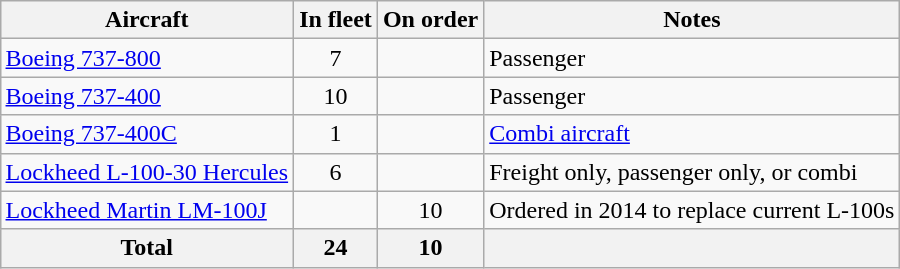<table class="wikitable" style="white-space:nowrap; border-collapse:collapse; margin:auto;">
<tr>
<th>Aircraft</th>
<th>In fleet</th>
<th>On order</th>
<th>Notes</th>
</tr>
<tr>
<td><a href='#'>Boeing 737-800</a></td>
<td style="text-align:center;">7</td>
<td></td>
<td>Passenger</td>
</tr>
<tr>
<td><a href='#'>Boeing 737-400</a></td>
<td style="text-align:center;">10</td>
<td></td>
<td>Passenger</td>
</tr>
<tr>
<td><a href='#'>Boeing 737-400C</a></td>
<td style="text-align:center;">1</td>
<td></td>
<td><a href='#'>Combi aircraft</a></td>
</tr>
<tr>
<td><a href='#'>Lockheed L-100-30 Hercules</a></td>
<td style="text-align:center;">6</td>
<td></td>
<td>Freight only, passenger only, or combi</td>
</tr>
<tr>
<td><a href='#'>Lockheed Martin LM-100J</a></td>
<td></td>
<td style="text-align:center;">10</td>
<td>Ordered in 2014 to replace current L-100s</td>
</tr>
<tr>
<th>Total</th>
<th>24</th>
<th>10</th>
<th></th>
</tr>
</table>
